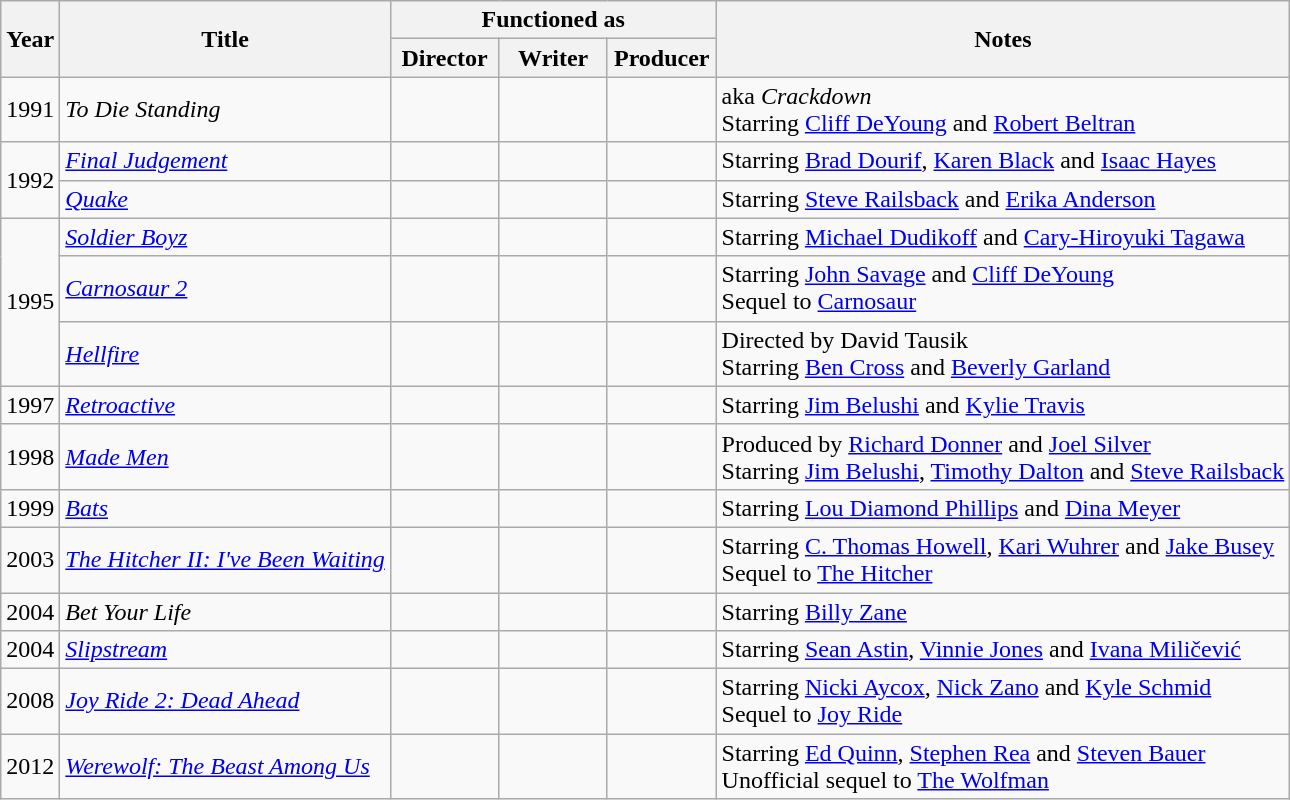<table class="wikitable">
<tr>
<th rowspan="2">Year</th>
<th rowspan="2">Title</th>
<th colspan="3">Functioned as</th>
<th rowspan="2">Notes</th>
</tr>
<tr>
<th width=65>Director</th>
<th width=65>Writer</th>
<th width=65>Producer</th>
</tr>
<tr>
<td>1991</td>
<td><em>To Die Standing</em></td>
<td></td>
<td></td>
<td></td>
<td>aka <em>Crackdown</em><br>Starring <a href='#'>Cliff DeYoung</a> and <a href='#'>Robert Beltran</a></td>
</tr>
<tr>
<td rowspan="2">1992</td>
<td><em><a href='#'>Final Judgement</a></em></td>
<td></td>
<td></td>
<td></td>
<td>Starring <a href='#'>Brad Dourif</a>, <a href='#'>Karen Black</a> and <a href='#'>Isaac Hayes</a></td>
</tr>
<tr>
<td><em><a href='#'>Quake</a></em></td>
<td></td>
<td></td>
<td></td>
<td>Starring <a href='#'>Steve Railsback</a> and <a href='#'>Erika Anderson</a></td>
</tr>
<tr>
<td rowspan="3">1995</td>
<td><em><a href='#'>Soldier Boyz</a></em></td>
<td></td>
<td></td>
<td></td>
<td>Starring <a href='#'>Michael Dudikoff</a> and <a href='#'>Cary-Hiroyuki Tagawa</a></td>
</tr>
<tr>
<td><em><a href='#'>Carnosaur 2</a></em></td>
<td></td>
<td></td>
<td></td>
<td>Starring <a href='#'>John Savage</a> and <a href='#'>Cliff DeYoung</a><br>Sequel to <a href='#'>Carnosaur</a></td>
</tr>
<tr>
<td><em><a href='#'>Hellfire</a></em></td>
<td></td>
<td></td>
<td></td>
<td>Directed by David Tausik<br>Starring <a href='#'>Ben Cross</a> and <a href='#'>Beverly Garland</a></td>
</tr>
<tr>
<td>1997</td>
<td><em><a href='#'>Retroactive</a></em></td>
<td></td>
<td></td>
<td></td>
<td>Starring <a href='#'>Jim Belushi</a> and <a href='#'>Kylie Travis</a></td>
</tr>
<tr>
<td>1998</td>
<td><em><a href='#'>Made Men</a></em></td>
<td></td>
<td></td>
<td></td>
<td>Produced by <a href='#'>Richard Donner</a> and <a href='#'>Joel Silver</a><br>Starring <a href='#'>Jim Belushi</a>, <a href='#'>Timothy Dalton</a> and <a href='#'>Steve Railsback</a></td>
</tr>
<tr>
<td>1999</td>
<td><em><a href='#'>Bats</a></em></td>
<td></td>
<td></td>
<td></td>
<td>Starring <a href='#'>Lou Diamond Phillips</a> and <a href='#'>Dina Meyer</a></td>
</tr>
<tr>
<td>2003</td>
<td><em><a href='#'>The Hitcher II: I've Been Waiting</a></em></td>
<td></td>
<td></td>
<td></td>
<td>Starring <a href='#'>C. Thomas Howell</a>, <a href='#'>Kari Wuhrer</a> and <a href='#'>Jake Busey</a><br>Sequel to <a href='#'>The Hitcher</a></td>
</tr>
<tr>
<td>2004</td>
<td><em>Bet Your Life</em></td>
<td></td>
<td></td>
<td></td>
<td>Starring <a href='#'>Billy Zane</a></td>
</tr>
<tr>
<td>2004</td>
<td><em><a href='#'>Slipstream</a></em></td>
<td></td>
<td></td>
<td></td>
<td>Starring <a href='#'>Sean Astin</a>, <a href='#'>Vinnie Jones</a> and <a href='#'>Ivana Miličević</a></td>
</tr>
<tr>
<td>2008</td>
<td><em><a href='#'>Joy Ride 2: Dead Ahead</a></em></td>
<td></td>
<td></td>
<td></td>
<td>Starring <a href='#'>Nicki Aycox</a>, <a href='#'>Nick Zano</a> and <a href='#'>Kyle Schmid</a><br>Sequel to <a href='#'>Joy Ride</a></td>
</tr>
<tr>
<td>2012</td>
<td><em><a href='#'>Werewolf: The Beast Among Us</a></em></td>
<td></td>
<td></td>
<td></td>
<td>Starring <a href='#'>Ed Quinn</a>, <a href='#'>Stephen Rea</a> and <a href='#'>Steven Bauer</a><br>Unofficial sequel to <a href='#'>The Wolfman</a></td>
</tr>
</table>
